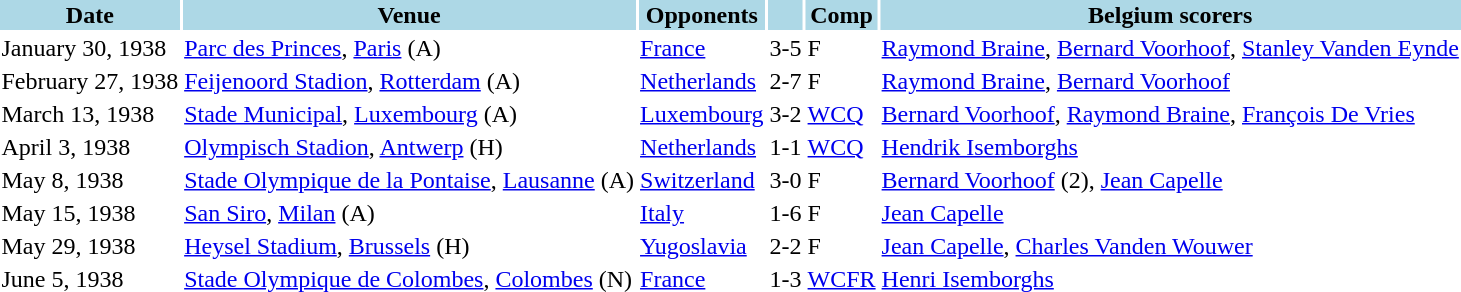<table>
<tr>
<th style="background: lightblue;">Date</th>
<th style="background: lightblue;">Venue</th>
<th style="background: lightblue;">Opponents</th>
<th style="background: lightblue;" align=center></th>
<th style="background: lightblue;" align=center>Comp</th>
<th style="background: lightblue;">Belgium scorers</th>
</tr>
<tr>
<td>January 30, 1938</td>
<td><a href='#'>Parc des Princes</a>, <a href='#'>Paris</a> (A)</td>
<td><a href='#'>France</a></td>
<td>3-5</td>
<td>F</td>
<td><a href='#'>Raymond Braine</a>, <a href='#'>Bernard Voorhoof</a>, <a href='#'>Stanley Vanden Eynde</a></td>
</tr>
<tr>
<td>February 27, 1938</td>
<td><a href='#'>Feijenoord Stadion</a>, <a href='#'>Rotterdam</a> (A)</td>
<td><a href='#'>Netherlands</a></td>
<td>2-7</td>
<td>F</td>
<td><a href='#'>Raymond Braine</a>, <a href='#'>Bernard Voorhoof</a></td>
</tr>
<tr>
<td>March 13, 1938</td>
<td><a href='#'>Stade Municipal</a>, <a href='#'>Luxembourg</a> (A)</td>
<td><a href='#'>Luxembourg</a></td>
<td>3-2</td>
<td><a href='#'>WCQ</a></td>
<td><a href='#'>Bernard Voorhoof</a>, <a href='#'>Raymond Braine</a>, <a href='#'>François De Vries</a></td>
</tr>
<tr>
<td>April 3, 1938</td>
<td><a href='#'>Olympisch Stadion</a>, <a href='#'>Antwerp</a> (H)</td>
<td><a href='#'>Netherlands</a></td>
<td>1-1</td>
<td><a href='#'>WCQ</a></td>
<td><a href='#'>Hendrik Isemborghs</a></td>
</tr>
<tr>
<td>May 8, 1938</td>
<td><a href='#'>Stade Olympique de la Pontaise</a>, <a href='#'>Lausanne</a> (A)</td>
<td><a href='#'>Switzerland</a></td>
<td>3-0</td>
<td>F</td>
<td><a href='#'>Bernard Voorhoof</a> (2), <a href='#'>Jean Capelle</a></td>
</tr>
<tr>
<td>May 15, 1938</td>
<td><a href='#'>San Siro</a>, <a href='#'>Milan</a> (A)</td>
<td><a href='#'>Italy</a></td>
<td>1-6</td>
<td>F</td>
<td><a href='#'>Jean Capelle</a></td>
</tr>
<tr>
<td>May 29, 1938</td>
<td><a href='#'>Heysel Stadium</a>, <a href='#'>Brussels</a> (H)</td>
<td><a href='#'>Yugoslavia</a></td>
<td>2-2</td>
<td>F</td>
<td><a href='#'>Jean Capelle</a>, <a href='#'>Charles Vanden Wouwer</a></td>
</tr>
<tr>
<td>June 5, 1938</td>
<td><a href='#'>Stade Olympique de Colombes</a>, <a href='#'>Colombes</a> (N)</td>
<td><a href='#'>France</a></td>
<td>1-3</td>
<td><a href='#'>WCFR</a></td>
<td><a href='#'>Henri Isemborghs</a></td>
</tr>
</table>
